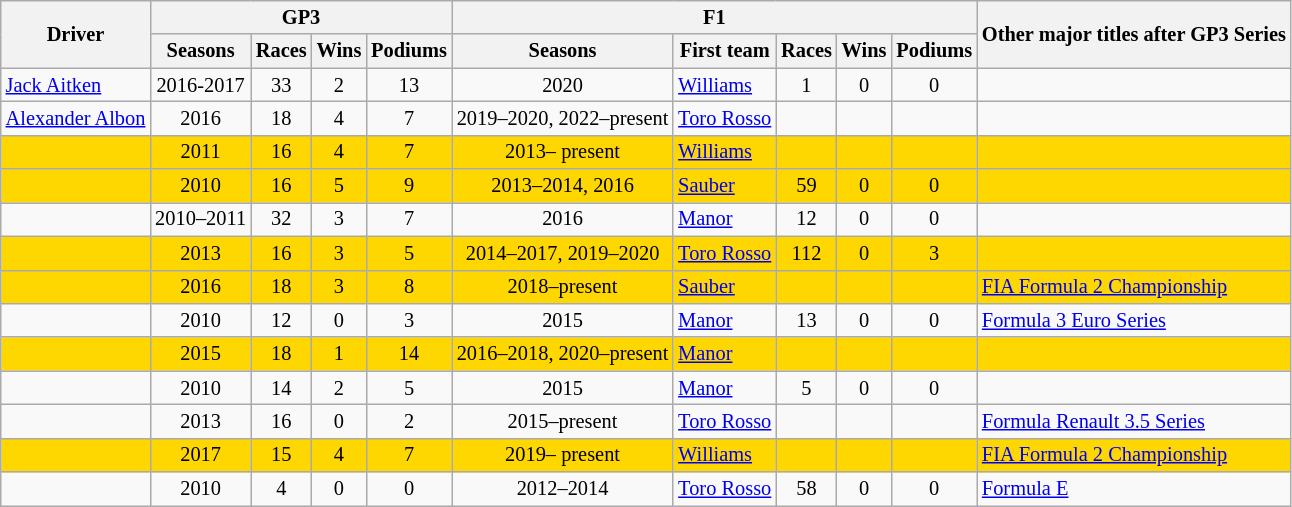<table class="wikitable" style="font-size:85%; text-align:center">
<tr>
<th rowspan=2>Driver</th>
<th colspan=4>GP3</th>
<th colspan=5>F1</th>
<th rowspan=2>Other major titles after GP3 Series</th>
</tr>
<tr>
<th>Seasons</th>
<th>Races</th>
<th>Wins</th>
<th>Podiums</th>
<th>Seasons</th>
<th>First team</th>
<th>Races</th>
<th>Wins</th>
<th>Podiums</th>
</tr>
<tr>
<td align=left> <a href='#'>Jack Aitken</a></td>
<td>2016-2017</td>
<td>33</td>
<td>2</td>
<td>13</td>
<td>2020</td>
<td align=left><a href='#'>Williams</a></td>
<td>1</td>
<td>0</td>
<td>0</td>
<td></td>
</tr>
<tr>
<td align=left> <a href='#'>Alexander Albon</a></td>
<td>2016</td>
<td>18</td>
<td>4</td>
<td>7</td>
<td>2019–2020, 2022–present</td>
<td align=left><a href='#'>Toro Rosso</a></td>
<td></td>
<td></td>
<td></td>
<td></td>
</tr>
<tr style="background:gold;">
<td align=left> </td>
<td> 2011</td>
<td>16</td>
<td>4</td>
<td>7</td>
<td> 2013– present</td>
<td align=left><a href='#'>Williams</a></td>
<td></td>
<td></td>
<td></td>
<td></td>
</tr>
<tr style="background:gold;">
<td align=left> </td>
<td> 2010</td>
<td>16</td>
<td>5</td>
<td>9</td>
<td> 2013–2014, 2016</td>
<td align=left><a href='#'>Sauber</a></td>
<td>59</td>
<td>0</td>
<td>0</td>
<td></td>
</tr>
<tr>
<td align=left> </td>
<td> 2010–2011</td>
<td>32</td>
<td>3</td>
<td>7</td>
<td> 2016</td>
<td align=left><a href='#'>Manor</a></td>
<td>12</td>
<td>0</td>
<td>0</td>
<td></td>
</tr>
<tr style="background:gold;">
<td align=left> </td>
<td> 2013</td>
<td>16</td>
<td>3</td>
<td>5</td>
<td> 2014–2017, 2019–2020</td>
<td align=left><a href='#'>Toro Rosso</a></td>
<td>112</td>
<td>0</td>
<td>3</td>
<td></td>
</tr>
<tr style="background:gold;">
<td align=left> </td>
<td>2016</td>
<td>18</td>
<td>3</td>
<td>8</td>
<td>2018–present</td>
<td align=left><a href='#'>Sauber</a></td>
<td></td>
<td></td>
<td></td>
<td align=left><a href='#'>FIA Formula 2 Championship</a></td>
</tr>
<tr>
<td align=left> </td>
<td> 2010</td>
<td>12</td>
<td>0</td>
<td>3</td>
<td> 2015</td>
<td align=left><a href='#'>Manor</a></td>
<td>13</td>
<td>0</td>
<td>0</td>
<td align=left><a href='#'>Formula 3 Euro Series</a></td>
</tr>
<tr style="background:gold;">
<td align=left> </td>
<td> 2015</td>
<td>18</td>
<td>1</td>
<td>14</td>
<td> 2016–2018, 2020–present</td>
<td align=left><a href='#'>Manor</a></td>
<td></td>
<td></td>
<td></td>
<td></td>
</tr>
<tr>
<td align=left> </td>
<td> 2010</td>
<td>14</td>
<td>2</td>
<td>5</td>
<td> 2015</td>
<td align=left><a href='#'>Manor</a></td>
<td>5</td>
<td>0</td>
<td>0</td>
<td></td>
</tr>
<tr>
<td align=left> </td>
<td> 2013</td>
<td>16</td>
<td>0</td>
<td>2</td>
<td> 2015–present</td>
<td align=left><a href='#'>Toro Rosso</a></td>
<td></td>
<td></td>
<td></td>
<td align=left><a href='#'>Formula Renault 3.5 Series</a></td>
</tr>
<tr style="background:gold;">
<td align=left> </td>
<td>2017</td>
<td>15</td>
<td>4</td>
<td>7</td>
<td>2019– present</td>
<td align=left><a href='#'>Williams</a></td>
<td></td>
<td></td>
<td></td>
<td align=left><a href='#'>FIA Formula 2 Championship</a></td>
</tr>
<tr>
<td align=left> </td>
<td> 2010</td>
<td>4</td>
<td>0</td>
<td>0</td>
<td> 2012–2014</td>
<td align=left><a href='#'>Toro Rosso</a></td>
<td>58</td>
<td>0</td>
<td>0</td>
<td align=left><a href='#'>Formula E</a></td>
</tr>
</table>
